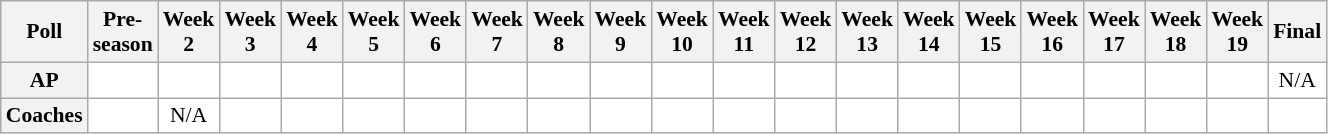<table class="wikitable" style="white-space:nowrap;font-size:90%">
<tr>
<th>Poll</th>
<th>Pre-<br>season</th>
<th>Week<br>2</th>
<th>Week<br>3</th>
<th>Week<br>4</th>
<th>Week<br>5</th>
<th>Week<br>6</th>
<th>Week<br>7</th>
<th>Week<br>8</th>
<th>Week<br>9</th>
<th>Week<br>10</th>
<th>Week<br>11</th>
<th>Week<br>12</th>
<th>Week<br>13</th>
<th>Week<br>14</th>
<th>Week<br>15</th>
<th>Week<br>16</th>
<th>Week<br>17</th>
<th>Week<br>18</th>
<th>Week<br>19</th>
<th>Final</th>
</tr>
<tr style="text-align:center;">
<th>AP</th>
<td style="background:#FFF;"></td>
<td style="background:#FFF;"></td>
<td style="background:#FFF;"></td>
<td style="background:#FFF;"></td>
<td style="background:#FFF;"></td>
<td style="background:#FFF;"></td>
<td style="background:#FFF;"></td>
<td style="background:#FFF;"></td>
<td style="background:#FFF;"></td>
<td style="background:#FFF;"></td>
<td style="background:#FFF;"></td>
<td style="background:#FFF;"></td>
<td style="background:#FFF;"></td>
<td style="background:#FFF;"></td>
<td style="background:#FFF;"></td>
<td style="background:#FFF;"></td>
<td style="background:#FFF;"></td>
<td style="background:#FFF;"></td>
<td style="background:#FFF;"></td>
<td style="background:#FFF;">N/A</td>
</tr>
<tr style="text-align:center;">
<th>Coaches</th>
<td style="background:#FFF;"></td>
<td style="background:#FFF;">N/A</td>
<td style="background:#FFF;"></td>
<td style="background:#FFF;"></td>
<td style="background:#FFF;"></td>
<td style="background:#FFF;"></td>
<td style="background:#FFF;"></td>
<td style="background:#FFF;"></td>
<td style="background:#FFF;"></td>
<td style="background:#FFF;"></td>
<td style="background:#FFF;"></td>
<td style="background:#FFF;"></td>
<td style="background:#FFF;"></td>
<td style="background:#FFF;"></td>
<td style="background:#FFF;"></td>
<td style="background:#FFF;"></td>
<td style="background:#FFF;"></td>
<td style="background:#FFF;"></td>
<td style="background:#FFF;"></td>
<td style="background:#FFF;"></td>
</tr>
</table>
